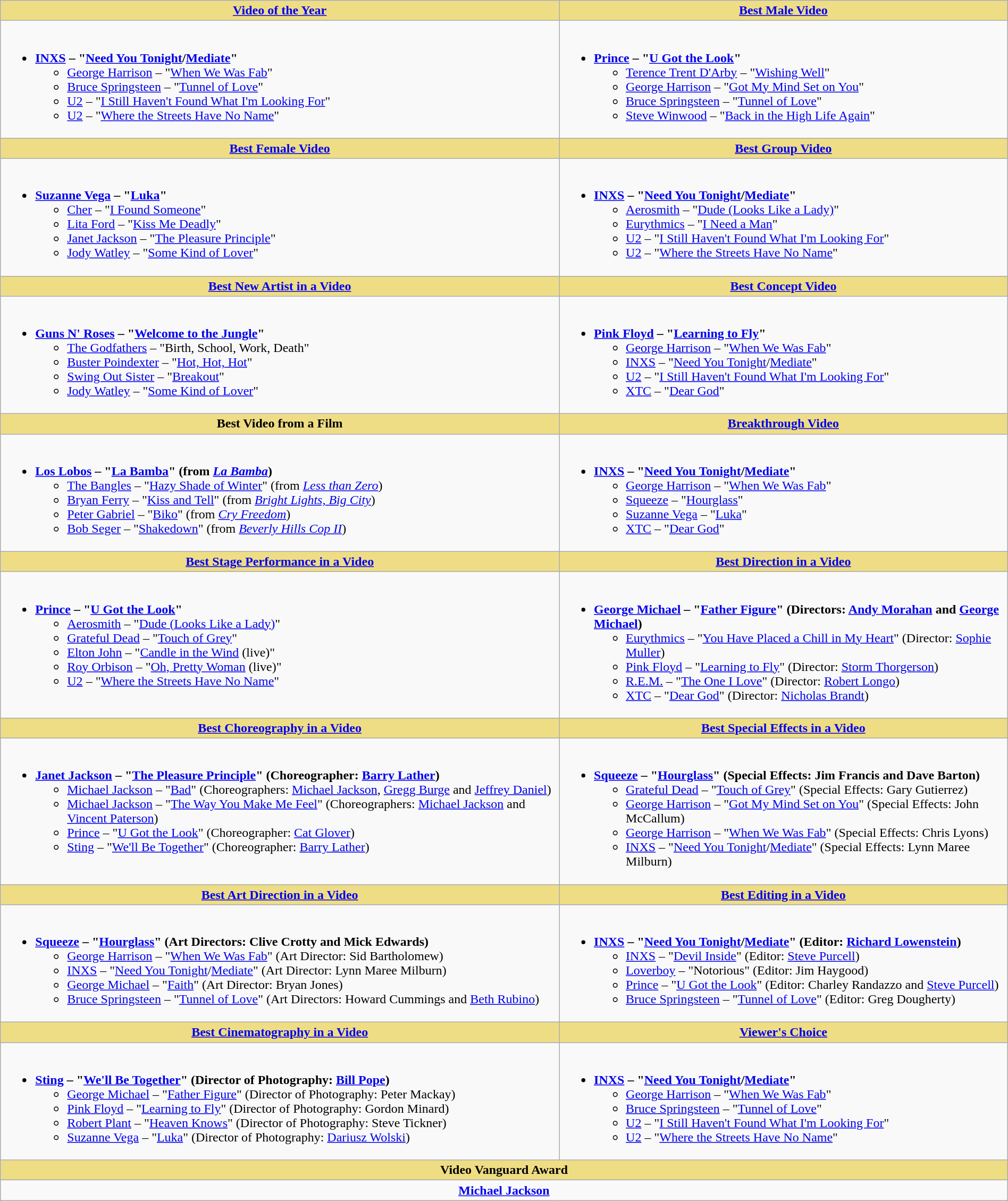<table class="wikitable" style="width:100%">
<tr>
<th style="background:#EEDD85; width=50%"><a href='#'>Video of the Year</a></th>
<th style="background:#EEDD85; width=50%"><a href='#'>Best Male Video</a></th>
</tr>
<tr>
<td valign="top"><br><ul><li><strong><a href='#'>INXS</a> – "<a href='#'>Need You Tonight</a>/<a href='#'>Mediate</a>"</strong><ul><li><a href='#'>George Harrison</a> – "<a href='#'>When We Was Fab</a>"</li><li><a href='#'>Bruce Springsteen</a> – "<a href='#'>Tunnel of Love</a>"</li><li><a href='#'>U2</a> – "<a href='#'>I Still Haven't Found What I'm Looking For</a>"</li><li><a href='#'>U2</a> – "<a href='#'>Where the Streets Have No Name</a>"</li></ul></li></ul></td>
<td valign="top"><br><ul><li><strong><a href='#'>Prince</a> – "<a href='#'>U Got the Look</a>"</strong><ul><li><a href='#'>Terence Trent D'Arby</a> – "<a href='#'>Wishing Well</a>"</li><li><a href='#'>George Harrison</a> – "<a href='#'>Got My Mind Set on You</a>"</li><li><a href='#'>Bruce Springsteen</a> – "<a href='#'>Tunnel of Love</a>"</li><li><a href='#'>Steve Winwood</a> – "<a href='#'>Back in the High Life Again</a>"</li></ul></li></ul></td>
</tr>
<tr>
<th style="background:#EEDD85; width=50%"><a href='#'>Best Female Video</a></th>
<th style="background:#EEDD85; width=50%"><a href='#'>Best Group Video</a></th>
</tr>
<tr>
<td valign="top"><br><ul><li><strong><a href='#'>Suzanne Vega</a> – "<a href='#'>Luka</a>"</strong><ul><li><a href='#'>Cher</a> – "<a href='#'>I Found Someone</a>"</li><li><a href='#'>Lita Ford</a> – "<a href='#'>Kiss Me Deadly</a>"</li><li><a href='#'>Janet Jackson</a> – "<a href='#'>The Pleasure Principle</a>"</li><li><a href='#'>Jody Watley</a> – "<a href='#'>Some Kind of Lover</a>"</li></ul></li></ul></td>
<td valign="top"><br><ul><li><strong><a href='#'>INXS</a> – "<a href='#'>Need You Tonight</a>/<a href='#'>Mediate</a>"</strong><ul><li><a href='#'>Aerosmith</a> – "<a href='#'>Dude (Looks Like a Lady)</a>"</li><li><a href='#'>Eurythmics</a> – "<a href='#'>I Need a Man</a>"</li><li><a href='#'>U2</a> – "<a href='#'>I Still Haven't Found What I'm Looking For</a>"</li><li><a href='#'>U2</a> – "<a href='#'>Where the Streets Have No Name</a>"</li></ul></li></ul></td>
</tr>
<tr>
<th style="background:#EEDD85; width=50%"><a href='#'>Best New Artist in a Video</a></th>
<th style="background:#EEDD85; width=50%"><a href='#'>Best Concept Video</a></th>
</tr>
<tr>
<td valign="top"><br><ul><li><strong><a href='#'>Guns N' Roses</a> – "<a href='#'>Welcome to the Jungle</a>"</strong><ul><li><a href='#'>The Godfathers</a> – "Birth, School, Work, Death"</li><li><a href='#'>Buster Poindexter</a> – "<a href='#'>Hot, Hot, Hot</a>"</li><li><a href='#'>Swing Out Sister</a> – "<a href='#'>Breakout</a>"</li><li><a href='#'>Jody Watley</a> – "<a href='#'>Some Kind of Lover</a>"</li></ul></li></ul></td>
<td valign="top"><br><ul><li><strong><a href='#'>Pink Floyd</a> – "<a href='#'>Learning to Fly</a>"</strong><ul><li><a href='#'>George Harrison</a> – "<a href='#'>When We Was Fab</a>"</li><li><a href='#'>INXS</a> – "<a href='#'>Need You Tonight</a>/<a href='#'>Mediate</a>"</li><li><a href='#'>U2</a> – "<a href='#'>I Still Haven't Found What I'm Looking For</a>"</li><li><a href='#'>XTC</a> – "<a href='#'>Dear God</a>"</li></ul></li></ul></td>
</tr>
<tr>
<th style="background:#EEDD85; width=50%">Best Video from a Film</th>
<th style="background:#EEDD85; width=50%"><a href='#'>Breakthrough Video</a></th>
</tr>
<tr>
<td valign="top"><br><ul><li><strong><a href='#'>Los Lobos</a> – "<a href='#'>La Bamba</a>" (from <em><a href='#'>La Bamba</a></em>)</strong><ul><li><a href='#'>The Bangles</a> – "<a href='#'>Hazy Shade of Winter</a>" (from <em><a href='#'>Less than Zero</a></em>)</li><li><a href='#'>Bryan Ferry</a> – "<a href='#'>Kiss and Tell</a>" (from <em><a href='#'>Bright Lights, Big City</a></em>)</li><li><a href='#'>Peter Gabriel</a> – "<a href='#'>Biko</a>" (from <em><a href='#'>Cry Freedom</a></em>)</li><li><a href='#'>Bob Seger</a> – "<a href='#'>Shakedown</a>" (from <em><a href='#'>Beverly Hills Cop II</a></em>)</li></ul></li></ul></td>
<td valign="top"><br><ul><li><strong><a href='#'>INXS</a> – "<a href='#'>Need You Tonight</a>/<a href='#'>Mediate</a>"</strong><ul><li><a href='#'>George Harrison</a> – "<a href='#'>When We Was Fab</a>"</li><li><a href='#'>Squeeze</a> – "<a href='#'>Hourglass</a>"</li><li><a href='#'>Suzanne Vega</a> – "<a href='#'>Luka</a>"</li><li><a href='#'>XTC</a> – "<a href='#'>Dear God</a>"</li></ul></li></ul></td>
</tr>
<tr>
<th style="background:#EEDD85; width=50%"><a href='#'>Best Stage Performance in a Video</a></th>
<th style="background:#EEDD85; width=50%"><a href='#'>Best Direction in a Video</a></th>
</tr>
<tr>
<td valign="top"><br><ul><li><strong><a href='#'>Prince</a> – "<a href='#'>U Got the Look</a>"</strong><ul><li><a href='#'>Aerosmith</a> – "<a href='#'>Dude (Looks Like a Lady)</a>"</li><li><a href='#'>Grateful Dead</a> – "<a href='#'>Touch of Grey</a>"</li><li><a href='#'>Elton John</a> – "<a href='#'>Candle in the Wind</a> (live)"</li><li><a href='#'>Roy Orbison</a> – "<a href='#'>Oh, Pretty Woman</a> (live)"</li><li><a href='#'>U2</a> – "<a href='#'>Where the Streets Have No Name</a>"</li></ul></li></ul></td>
<td valign="top"><br><ul><li><strong><a href='#'>George Michael</a> – "<a href='#'>Father Figure</a>" (Directors: <a href='#'>Andy Morahan</a> and <a href='#'>George Michael</a>)</strong><ul><li><a href='#'>Eurythmics</a> – "<a href='#'>You Have Placed a Chill in My Heart</a>" (Director: <a href='#'>Sophie Muller</a>)</li><li><a href='#'>Pink Floyd</a> – "<a href='#'>Learning to Fly</a>" (Director: <a href='#'>Storm Thorgerson</a>)</li><li><a href='#'>R.E.M.</a> – "<a href='#'>The One I Love</a>" (Director: <a href='#'>Robert Longo</a>)</li><li><a href='#'>XTC</a> – "<a href='#'>Dear God</a>" (Director: <a href='#'>Nicholas Brandt</a>)</li></ul></li></ul></td>
</tr>
<tr>
<th style="background:#EEDD85; width=50%"><a href='#'>Best Choreography in a Video</a></th>
<th style="background:#EEDD85; width=50%"><a href='#'>Best Special Effects in a Video</a></th>
</tr>
<tr>
<td valign="top"><br><ul><li><strong><a href='#'>Janet Jackson</a> – "<a href='#'>The Pleasure Principle</a>" (Choreographer: <a href='#'>Barry Lather</a>)</strong><ul><li><a href='#'>Michael Jackson</a> – "<a href='#'>Bad</a>" (Choreographers: <a href='#'>Michael Jackson</a>, <a href='#'>Gregg Burge</a> and <a href='#'>Jeffrey Daniel</a>)</li><li><a href='#'>Michael Jackson</a> – "<a href='#'>The Way You Make Me Feel</a>" (Choreographers: <a href='#'>Michael Jackson</a> and <a href='#'>Vincent Paterson</a>)</li><li><a href='#'>Prince</a> – "<a href='#'>U Got the Look</a>" (Choreographer: <a href='#'>Cat Glover</a>)</li><li><a href='#'>Sting</a> – "<a href='#'>We'll Be Together</a>" (Choreographer: <a href='#'>Barry Lather</a>)</li></ul></li></ul></td>
<td valign="top"><br><ul><li><strong><a href='#'>Squeeze</a> – "<a href='#'>Hourglass</a>" (Special Effects: Jim Francis and Dave Barton)</strong><ul><li><a href='#'>Grateful Dead</a> – "<a href='#'>Touch of Grey</a>" (Special Effects: Gary Gutierrez)</li><li><a href='#'>George Harrison</a> – "<a href='#'>Got My Mind Set on You</a>" (Special Effects: John McCallum)</li><li><a href='#'>George Harrison</a> – "<a href='#'>When We Was Fab</a>" (Special Effects: Chris Lyons)</li><li><a href='#'>INXS</a> – "<a href='#'>Need You Tonight</a>/<a href='#'>Mediate</a>" (Special Effects: Lynn Maree Milburn)</li></ul></li></ul></td>
</tr>
<tr>
<th style="background:#EEDD85; width=50%"><a href='#'>Best Art Direction in a Video</a></th>
<th style="background:#EEDD85; width=50%"><a href='#'>Best Editing in a Video</a></th>
</tr>
<tr>
<td valign="top"><br><ul><li><strong><a href='#'>Squeeze</a> – "<a href='#'>Hourglass</a>" (Art Directors: Clive Crotty and Mick Edwards)</strong><ul><li><a href='#'>George Harrison</a> – "<a href='#'>When We Was Fab</a>" (Art Director: Sid Bartholomew)</li><li><a href='#'>INXS</a> – "<a href='#'>Need You Tonight</a>/<a href='#'>Mediate</a>" (Art Director: Lynn Maree Milburn)</li><li><a href='#'>George Michael</a> – "<a href='#'>Faith</a>" (Art Director: Bryan Jones)</li><li><a href='#'>Bruce Springsteen</a> – "<a href='#'>Tunnel of Love</a>" (Art Directors: Howard Cummings and <a href='#'>Beth Rubino</a>)</li></ul></li></ul></td>
<td valign="top"><br><ul><li><strong><a href='#'>INXS</a> – "<a href='#'>Need You Tonight</a>/<a href='#'>Mediate</a>" (Editor: <a href='#'>Richard Lowenstein</a>)</strong><ul><li><a href='#'>INXS</a> – "<a href='#'>Devil Inside</a>" (Editor: <a href='#'>Steve Purcell</a>)</li><li><a href='#'>Loverboy</a> – "Notorious" (Editor: Jim Haygood)</li><li><a href='#'>Prince</a> – "<a href='#'>U Got the Look</a>" (Editor: Charley Randazzo and <a href='#'>Steve Purcell</a>)</li><li><a href='#'>Bruce Springsteen</a> – "<a href='#'>Tunnel of Love</a>" (Editor: Greg Dougherty)</li></ul></li></ul></td>
</tr>
<tr>
<th style="background:#EEDD85; width=50%"><a href='#'>Best Cinematography in a Video</a></th>
<th style="background:#EEDD85; width=50%"><a href='#'>Viewer's Choice</a></th>
</tr>
<tr>
<td valign="top"><br><ul><li><strong><a href='#'>Sting</a> – "<a href='#'>We'll Be Together</a>" (Director of Photography: <a href='#'>Bill Pope</a>)</strong><ul><li><a href='#'>George Michael</a> – "<a href='#'>Father Figure</a>" (Director of Photography: Peter Mackay)</li><li><a href='#'>Pink Floyd</a> – "<a href='#'>Learning to Fly</a>" (Director of Photography: Gordon Minard)</li><li><a href='#'>Robert Plant</a> – "<a href='#'>Heaven Knows</a>" (Director of Photography: Steve Tickner)</li><li><a href='#'>Suzanne Vega</a> – "<a href='#'>Luka</a>" (Director of Photography: <a href='#'>Dariusz Wolski</a>)</li></ul></li></ul></td>
<td valign="top"><br><ul><li><strong><a href='#'>INXS</a> – "<a href='#'>Need You Tonight</a>/<a href='#'>Mediate</a>"</strong><ul><li><a href='#'>George Harrison</a> – "<a href='#'>When We Was Fab</a>"</li><li><a href='#'>Bruce Springsteen</a> – "<a href='#'>Tunnel of Love</a>"</li><li><a href='#'>U2</a> – "<a href='#'>I Still Haven't Found What I'm Looking For</a>"</li><li><a href='#'>U2</a> – "<a href='#'>Where the Streets Have No Name</a>"</li></ul></li></ul></td>
</tr>
<tr>
<th style="background:#EEDD82; width=50%" colspan="2">Video Vanguard Award</th>
</tr>
<tr>
<td scope="row" colspan="2" style="text-align: center;"><strong><a href='#'>Michael Jackson</a></strong></td>
</tr>
</table>
